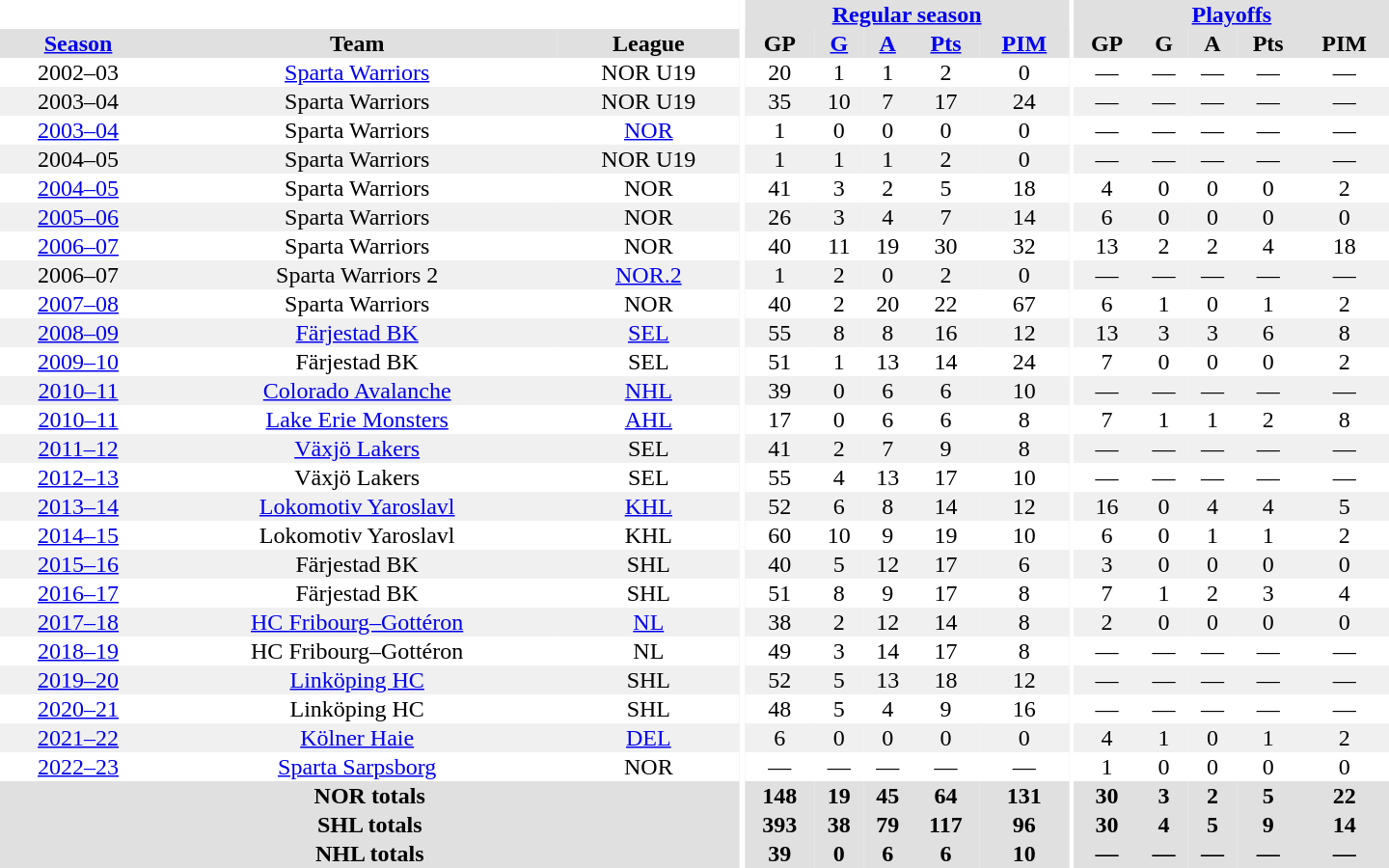<table border="0" cellpadding="1" cellspacing="0" style="text-align:center; width:60em">
<tr bgcolor="#e0e0e0">
<th colspan="3"  bgcolor="#ffffff"></th>
<th rowspan="99" bgcolor="#ffffff"></th>
<th colspan="5"><a href='#'>Regular season</a></th>
<th rowspan="99" bgcolor="#ffffff"></th>
<th colspan="5"><a href='#'>Playoffs</a></th>
</tr>
<tr bgcolor="#e0e0e0">
<th><a href='#'>Season</a></th>
<th>Team</th>
<th>League</th>
<th>GP</th>
<th><a href='#'>G</a></th>
<th><a href='#'>A</a></th>
<th><a href='#'>Pts</a></th>
<th><a href='#'>PIM</a></th>
<th>GP</th>
<th>G</th>
<th>A</th>
<th>Pts</th>
<th>PIM</th>
</tr>
<tr>
<td>2002–03</td>
<td><a href='#'>Sparta Warriors</a></td>
<td>NOR U19</td>
<td>20</td>
<td>1</td>
<td>1</td>
<td>2</td>
<td>0</td>
<td>—</td>
<td>—</td>
<td>—</td>
<td>—</td>
<td>—</td>
</tr>
<tr bgcolor="#f0f0f0">
<td>2003–04</td>
<td>Sparta Warriors</td>
<td>NOR U19</td>
<td>35</td>
<td>10</td>
<td>7</td>
<td>17</td>
<td>24</td>
<td>—</td>
<td>—</td>
<td>—</td>
<td>—</td>
<td>—</td>
</tr>
<tr>
<td><a href='#'>2003–04</a></td>
<td>Sparta Warriors</td>
<td><a href='#'>NOR</a></td>
<td>1</td>
<td>0</td>
<td>0</td>
<td>0</td>
<td>0</td>
<td>—</td>
<td>—</td>
<td>—</td>
<td>—</td>
<td>—</td>
</tr>
<tr bgcolor="#f0f0f0">
<td>2004–05</td>
<td>Sparta Warriors</td>
<td>NOR U19</td>
<td>1</td>
<td>1</td>
<td>1</td>
<td>2</td>
<td>0</td>
<td>—</td>
<td>—</td>
<td>—</td>
<td>—</td>
<td>—</td>
</tr>
<tr>
<td><a href='#'>2004–05</a></td>
<td>Sparta Warriors</td>
<td>NOR</td>
<td>41</td>
<td>3</td>
<td>2</td>
<td>5</td>
<td>18</td>
<td>4</td>
<td>0</td>
<td>0</td>
<td>0</td>
<td>2</td>
</tr>
<tr bgcolor="#f0f0f0">
<td><a href='#'>2005–06</a></td>
<td>Sparta Warriors</td>
<td>NOR</td>
<td>26</td>
<td>3</td>
<td>4</td>
<td>7</td>
<td>14</td>
<td>6</td>
<td>0</td>
<td>0</td>
<td>0</td>
<td>0</td>
</tr>
<tr>
<td><a href='#'>2006–07</a></td>
<td>Sparta Warriors</td>
<td>NOR</td>
<td>40</td>
<td>11</td>
<td>19</td>
<td>30</td>
<td>32</td>
<td>13</td>
<td>2</td>
<td>2</td>
<td>4</td>
<td>18</td>
</tr>
<tr bgcolor="#f0f0f0">
<td>2006–07</td>
<td>Sparta Warriors 2</td>
<td><a href='#'>NOR.2</a></td>
<td>1</td>
<td>2</td>
<td>0</td>
<td>2</td>
<td>0</td>
<td>—</td>
<td>—</td>
<td>—</td>
<td>—</td>
<td>—</td>
</tr>
<tr>
<td><a href='#'>2007–08</a></td>
<td>Sparta Warriors</td>
<td>NOR</td>
<td>40</td>
<td>2</td>
<td>20</td>
<td>22</td>
<td>67</td>
<td>6</td>
<td>1</td>
<td>0</td>
<td>1</td>
<td>2</td>
</tr>
<tr bgcolor="#f0f0f0">
<td><a href='#'>2008–09</a></td>
<td><a href='#'>Färjestad BK</a></td>
<td><a href='#'>SEL</a></td>
<td>55</td>
<td>8</td>
<td>8</td>
<td>16</td>
<td>12</td>
<td>13</td>
<td>3</td>
<td>3</td>
<td>6</td>
<td>8</td>
</tr>
<tr>
<td><a href='#'>2009–10</a></td>
<td>Färjestad BK</td>
<td>SEL</td>
<td>51</td>
<td>1</td>
<td>13</td>
<td>14</td>
<td>24</td>
<td>7</td>
<td>0</td>
<td>0</td>
<td>0</td>
<td>2</td>
</tr>
<tr bgcolor="#f0f0f0">
<td><a href='#'>2010–11</a></td>
<td><a href='#'>Colorado Avalanche</a></td>
<td><a href='#'>NHL</a></td>
<td>39</td>
<td>0</td>
<td>6</td>
<td>6</td>
<td>10</td>
<td>—</td>
<td>—</td>
<td>—</td>
<td>—</td>
<td>—</td>
</tr>
<tr>
<td><a href='#'>2010–11</a></td>
<td><a href='#'>Lake Erie Monsters</a></td>
<td><a href='#'>AHL</a></td>
<td>17</td>
<td>0</td>
<td>6</td>
<td>6</td>
<td>8</td>
<td>7</td>
<td>1</td>
<td>1</td>
<td>2</td>
<td>8</td>
</tr>
<tr bgcolor="#f0f0f0">
<td><a href='#'>2011–12</a></td>
<td><a href='#'>Växjö Lakers</a></td>
<td>SEL</td>
<td>41</td>
<td>2</td>
<td>7</td>
<td>9</td>
<td>8</td>
<td>—</td>
<td>—</td>
<td>—</td>
<td>—</td>
<td>—</td>
</tr>
<tr>
<td><a href='#'>2012–13</a></td>
<td>Växjö Lakers</td>
<td>SEL</td>
<td>55</td>
<td>4</td>
<td>13</td>
<td>17</td>
<td>10</td>
<td>—</td>
<td>—</td>
<td>—</td>
<td>—</td>
<td>—</td>
</tr>
<tr bgcolor="#f0f0f0">
<td><a href='#'>2013–14</a></td>
<td><a href='#'>Lokomotiv Yaroslavl</a></td>
<td><a href='#'>KHL</a></td>
<td>52</td>
<td>6</td>
<td>8</td>
<td>14</td>
<td>12</td>
<td>16</td>
<td>0</td>
<td>4</td>
<td>4</td>
<td>5</td>
</tr>
<tr>
<td><a href='#'>2014–15</a></td>
<td>Lokomotiv Yaroslavl</td>
<td>KHL</td>
<td>60</td>
<td>10</td>
<td>9</td>
<td>19</td>
<td>10</td>
<td>6</td>
<td>0</td>
<td>1</td>
<td>1</td>
<td>2</td>
</tr>
<tr bgcolor="#f0f0f0">
<td><a href='#'>2015–16</a></td>
<td>Färjestad BK</td>
<td>SHL</td>
<td>40</td>
<td>5</td>
<td>12</td>
<td>17</td>
<td>6</td>
<td>3</td>
<td>0</td>
<td>0</td>
<td>0</td>
<td>0</td>
</tr>
<tr>
<td><a href='#'>2016–17</a></td>
<td>Färjestad BK</td>
<td>SHL</td>
<td>51</td>
<td>8</td>
<td>9</td>
<td>17</td>
<td>8</td>
<td>7</td>
<td>1</td>
<td>2</td>
<td>3</td>
<td>4</td>
</tr>
<tr bgcolor="#f0f0f0">
<td><a href='#'>2017–18</a></td>
<td><a href='#'>HC Fribourg–Gottéron</a></td>
<td><a href='#'>NL</a></td>
<td>38</td>
<td>2</td>
<td>12</td>
<td>14</td>
<td>8</td>
<td>2</td>
<td>0</td>
<td>0</td>
<td>0</td>
<td>0</td>
</tr>
<tr>
<td><a href='#'>2018–19</a></td>
<td>HC Fribourg–Gottéron</td>
<td>NL</td>
<td>49</td>
<td>3</td>
<td>14</td>
<td>17</td>
<td>8</td>
<td>—</td>
<td>—</td>
<td>—</td>
<td>—</td>
<td>—</td>
</tr>
<tr bgcolor="#f0f0f0">
<td><a href='#'>2019–20</a></td>
<td><a href='#'>Linköping HC</a></td>
<td>SHL</td>
<td>52</td>
<td>5</td>
<td>13</td>
<td>18</td>
<td>12</td>
<td>—</td>
<td>—</td>
<td>—</td>
<td>—</td>
<td>—</td>
</tr>
<tr>
<td><a href='#'>2020–21</a></td>
<td>Linköping HC</td>
<td>SHL</td>
<td>48</td>
<td>5</td>
<td>4</td>
<td>9</td>
<td>16</td>
<td>—</td>
<td>—</td>
<td>—</td>
<td>—</td>
<td>—</td>
</tr>
<tr bgcolor="#f0f0f0">
<td><a href='#'>2021–22</a></td>
<td><a href='#'>Kölner Haie</a></td>
<td><a href='#'>DEL</a></td>
<td>6</td>
<td>0</td>
<td>0</td>
<td>0</td>
<td>0</td>
<td>4</td>
<td>1</td>
<td>0</td>
<td>1</td>
<td>2</td>
</tr>
<tr>
<td><a href='#'>2022–23</a></td>
<td><a href='#'>Sparta Sarpsborg</a></td>
<td>NOR</td>
<td>—</td>
<td>—</td>
<td>—</td>
<td>—</td>
<td>—</td>
<td>1</td>
<td>0</td>
<td>0</td>
<td>0</td>
<td>0</td>
</tr>
<tr bgcolor="#e0e0e0">
<th colspan="3">NOR totals</th>
<th>148</th>
<th>19</th>
<th>45</th>
<th>64</th>
<th>131</th>
<th>30</th>
<th>3</th>
<th>2</th>
<th>5</th>
<th>22</th>
</tr>
<tr bgcolor="#e0e0e0">
<th colspan="3">SHL totals</th>
<th>393</th>
<th>38</th>
<th>79</th>
<th>117</th>
<th>96</th>
<th>30</th>
<th>4</th>
<th>5</th>
<th>9</th>
<th>14</th>
</tr>
<tr bgcolor="#e0e0e0">
<th colspan="3">NHL totals</th>
<th>39</th>
<th>0</th>
<th>6</th>
<th>6</th>
<th>10</th>
<th>—</th>
<th>—</th>
<th>—</th>
<th>—</th>
<th>—</th>
</tr>
</table>
